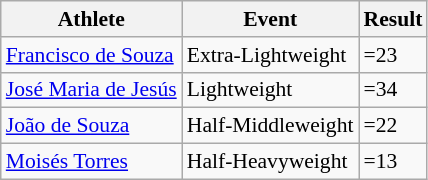<table class=wikitable style=font-size:90%>
<tr>
<th>Athlete</th>
<th>Event</th>
<th>Result</th>
</tr>
<tr>
<td><a href='#'>Francisco de Souza</a></td>
<td>Extra-Lightweight</td>
<td>=23</td>
</tr>
<tr>
<td><a href='#'>José Maria de Jesús</a></td>
<td>Lightweight</td>
<td>=34</td>
</tr>
<tr>
<td><a href='#'>João de Souza</a></td>
<td>Half-Middleweight</td>
<td>=22</td>
</tr>
<tr>
<td><a href='#'>Moisés Torres</a></td>
<td>Half-Heavyweight</td>
<td>=13</td>
</tr>
</table>
